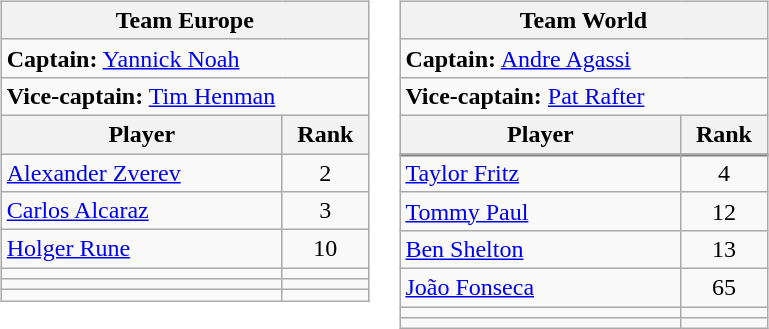<table>
<tr valign=top>
<td><br><table class="wikitable nowrap">
<tr>
<th colspan=2> Team Europe</th>
</tr>
<tr>
<td colspan=2><strong>Captain:</strong>  <a href='#'>Yannick Noah</a></td>
</tr>
<tr>
<td colspan=2><strong>Vice-captain:</strong>  <a href='#'>Tim Henman</a></td>
</tr>
<tr>
<th width=180>Player</th>
<th width=50>Rank</th>
</tr>
<tr>
<td> <a href='#'>Alexander Zverev</a></td>
<td align=center>2</td>
</tr>
<tr>
<td> <a href='#'>Carlos Alcaraz</a></td>
<td align=center>3</td>
</tr>
<tr>
<td> <a href='#'>Holger Rune</a></td>
<td align=center>10</td>
</tr>
<tr>
<td></td>
<td align=center></td>
</tr>
<tr>
<td></td>
<td align=center></td>
</tr>
<tr>
<td></td>
<td align=center></td>
</tr>
</table>
</td>
<td><br><table class="wikitable nowrap">
<tr>
<th colspan=2> Team World</th>
</tr>
<tr>
<td colspan=2><strong>Captain:</strong>  <a href='#'>Andre Agassi</a></td>
</tr>
<tr>
<td colspan=2><strong>Vice-captain:</strong>  <a href='#'>Pat Rafter</a></td>
</tr>
<tr>
<th width=180>Player</th>
<th width=50>Rank</th>
</tr>
<tr style="border-top:2px solid gray;">
</tr>
<tr>
<td> <a href='#'>Taylor Fritz</a></td>
<td align=center>4</td>
</tr>
<tr>
<td> <a href='#'>Tommy Paul</a></td>
<td align=center>12</td>
</tr>
<tr>
<td> <a href='#'>Ben Shelton</a></td>
<td align=center>13</td>
</tr>
<tr>
<td> <a href='#'>João Fonseca</a></td>
<td align=center>65</td>
</tr>
<tr>
<td></td>
<td align=center></td>
</tr>
<tr>
<td></td>
<td align=center></td>
</tr>
</table>
</td>
</tr>
</table>
